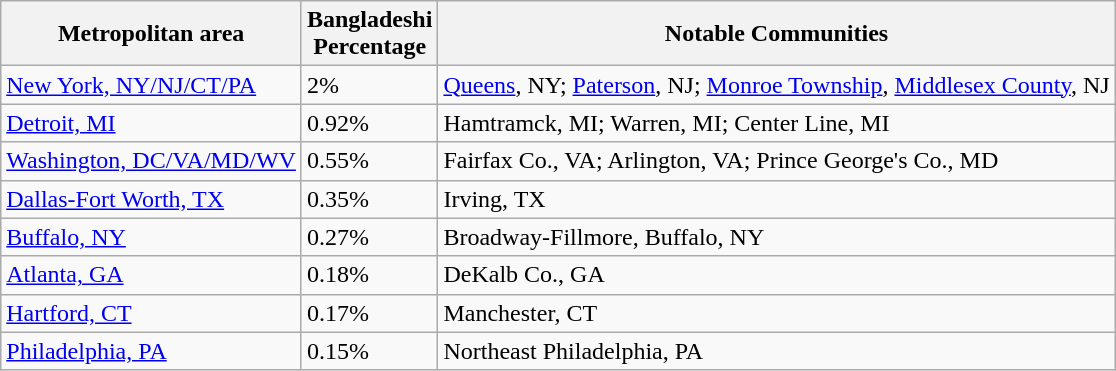<table class="wikitable">
<tr>
<th>Metropolitan area</th>
<th>Bangladeshi<br>Percentage</th>
<th>Notable Communities</th>
</tr>
<tr>
<td><a href='#'>New York, NY/NJ/CT/PA</a></td>
<td>2%</td>
<td><a href='#'>Queens</a>, NY; <a href='#'>Paterson</a>, NJ; <a href='#'>Monroe Township</a>, <a href='#'>Middlesex County</a>, NJ</td>
</tr>
<tr>
<td><a href='#'>Detroit, MI</a></td>
<td>0.92%</td>
<td>Hamtramck, MI; Warren, MI; Center Line, MI</td>
</tr>
<tr>
<td><a href='#'>Washington, DC/VA/MD/WV</a></td>
<td>0.55%</td>
<td>Fairfax Co., VA; Arlington, VA; Prince George's Co., MD</td>
</tr>
<tr>
<td><a href='#'>Dallas-Fort Worth, TX</a></td>
<td>0.35%</td>
<td>Irving, TX</td>
</tr>
<tr>
<td><a href='#'>Buffalo, NY</a></td>
<td>0.27%</td>
<td>Broadway-Fillmore, Buffalo, NY</td>
</tr>
<tr>
<td><a href='#'>Atlanta, GA</a></td>
<td>0.18%</td>
<td>DeKalb Co., GA</td>
</tr>
<tr>
<td><a href='#'>Hartford, CT</a></td>
<td>0.17%</td>
<td>Manchester, CT</td>
</tr>
<tr>
<td><a href='#'>Philadelphia, PA</a></td>
<td>0.15%</td>
<td>Northeast Philadelphia, PA</td>
</tr>
</table>
